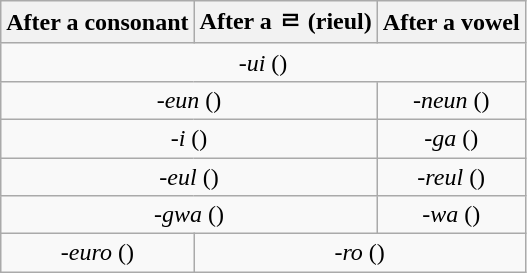<table class="wikitable" style="text-align:center">
<tr>
<th>After a consonant</th>
<th>After a ㄹ (rieul)</th>
<th>After a vowel</th>
</tr>
<tr>
<td colspan="3"><em>-ui</em> ()</td>
</tr>
<tr>
<td colspan="2"><em>-eun</em> ()</td>
<td><em>-neun</em> ()</td>
</tr>
<tr>
<td colspan="2"><em>-i</em> ()</td>
<td><em>-ga</em> ()</td>
</tr>
<tr>
<td colspan="2"><em>-eul</em> ()</td>
<td><em>-reul</em> ()</td>
</tr>
<tr>
<td colspan="2"><em>-gwa</em> ()</td>
<td><em>-wa</em> ()</td>
</tr>
<tr>
<td><em>-euro</em> ()</td>
<td colspan="2"><em>-ro</em> ()</td>
</tr>
</table>
